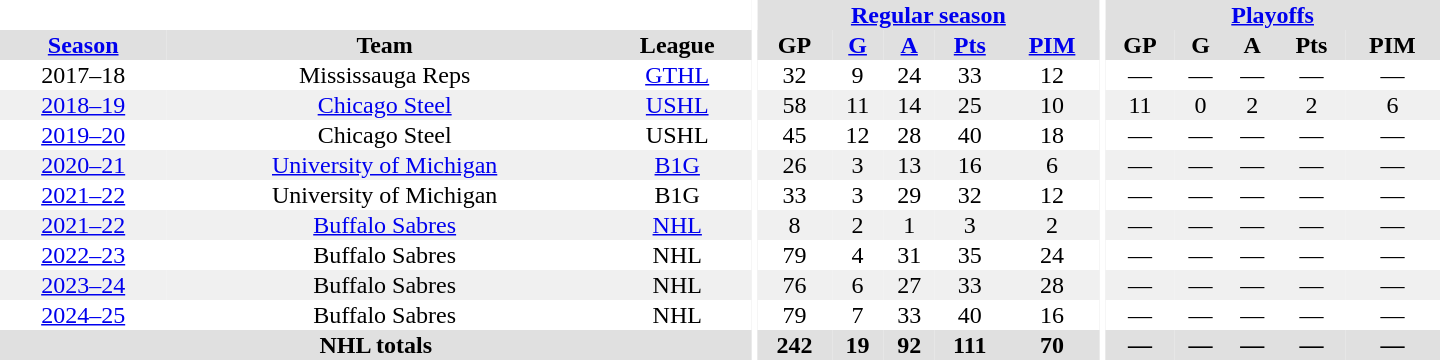<table border="0" cellpadding="1" cellspacing="0" style="text-align:center; width:60em;">
<tr bgcolor="#e0e0e0">
<th colspan="3" bgcolor="#ffffff"></th>
<th rowspan="99" bgcolor="#ffffff"></th>
<th colspan="5"><a href='#'>Regular season</a></th>
<th rowspan="99" bgcolor="#ffffff"></th>
<th colspan="5"><a href='#'>Playoffs</a></th>
</tr>
<tr bgcolor="#e0e0e0">
<th><a href='#'>Season</a></th>
<th>Team</th>
<th>League</th>
<th>GP</th>
<th><a href='#'>G</a></th>
<th><a href='#'>A</a></th>
<th><a href='#'>Pts</a></th>
<th><a href='#'>PIM</a></th>
<th>GP</th>
<th>G</th>
<th>A</th>
<th>Pts</th>
<th>PIM</th>
</tr>
<tr>
<td>2017–18</td>
<td>Mississauga Reps</td>
<td><a href='#'>GTHL</a></td>
<td>32</td>
<td>9</td>
<td>24</td>
<td>33</td>
<td>12</td>
<td>—</td>
<td>—</td>
<td>—</td>
<td>—</td>
<td>—</td>
</tr>
<tr bgcolor="#f0f0f0">
<td><a href='#'>2018–19</a></td>
<td><a href='#'>Chicago Steel</a></td>
<td><a href='#'>USHL</a></td>
<td>58</td>
<td>11</td>
<td>14</td>
<td>25</td>
<td>10</td>
<td>11</td>
<td>0</td>
<td>2</td>
<td>2</td>
<td>6</td>
</tr>
<tr>
<td><a href='#'>2019–20</a></td>
<td>Chicago Steel</td>
<td>USHL</td>
<td>45</td>
<td>12</td>
<td>28</td>
<td>40</td>
<td>18</td>
<td>—</td>
<td>—</td>
<td>—</td>
<td>—</td>
<td>—</td>
</tr>
<tr bgcolor="#f0f0f0">
<td><a href='#'>2020–21</a></td>
<td><a href='#'>University of Michigan</a></td>
<td><a href='#'>B1G</a></td>
<td>26</td>
<td>3</td>
<td>13</td>
<td>16</td>
<td>6</td>
<td>—</td>
<td>—</td>
<td>—</td>
<td>—</td>
<td>—</td>
</tr>
<tr>
<td><a href='#'>2021–22</a></td>
<td>University of Michigan</td>
<td>B1G</td>
<td>33</td>
<td>3</td>
<td>29</td>
<td>32</td>
<td>12</td>
<td>—</td>
<td>—</td>
<td>—</td>
<td>—</td>
<td>—</td>
</tr>
<tr bgcolor="#f0f0f0">
<td><a href='#'>2021–22</a></td>
<td><a href='#'>Buffalo Sabres</a></td>
<td><a href='#'>NHL</a></td>
<td>8</td>
<td>2</td>
<td>1</td>
<td>3</td>
<td>2</td>
<td>—</td>
<td>—</td>
<td>—</td>
<td>—</td>
<td>—</td>
</tr>
<tr>
<td><a href='#'>2022–23</a></td>
<td>Buffalo Sabres</td>
<td>NHL</td>
<td>79</td>
<td>4</td>
<td>31</td>
<td>35</td>
<td>24</td>
<td>—</td>
<td>—</td>
<td>—</td>
<td>—</td>
<td>—</td>
</tr>
<tr bgcolor="#f0f0f0">
<td><a href='#'>2023–24</a></td>
<td>Buffalo Sabres</td>
<td>NHL</td>
<td>76</td>
<td>6</td>
<td>27</td>
<td>33</td>
<td>28</td>
<td>—</td>
<td>—</td>
<td>—</td>
<td>—</td>
<td>—</td>
</tr>
<tr>
<td><a href='#'>2024–25</a></td>
<td>Buffalo Sabres</td>
<td>NHL</td>
<td>79</td>
<td>7</td>
<td>33</td>
<td>40</td>
<td>16</td>
<td>—</td>
<td>—</td>
<td>—</td>
<td>—</td>
<td>—</td>
</tr>
<tr bgcolor="#e0e0e0">
<th colspan="3">NHL totals</th>
<th>242</th>
<th>19</th>
<th>92</th>
<th>111</th>
<th>70</th>
<th>—</th>
<th>—</th>
<th>—</th>
<th>—</th>
<th>—</th>
</tr>
</table>
